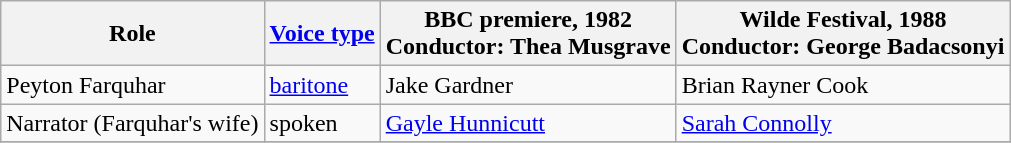<table class="wikitable">
<tr>
<th>Role</th>
<th><a href='#'>Voice type</a></th>
<th>BBC premiere, 1982<br>Conductor: Thea Musgrave</th>
<th>Wilde Festival, 1988<br>Conductor: George Badacsonyi</th>
</tr>
<tr>
<td>Peyton Farquhar</td>
<td><a href='#'>baritone</a></td>
<td>Jake Gardner</td>
<td>Brian Rayner Cook</td>
</tr>
<tr>
<td>Narrator (Farquhar's wife)</td>
<td>spoken</td>
<td><a href='#'>Gayle Hunnicutt</a></td>
<td><a href='#'>Sarah Connolly</a></td>
</tr>
<tr>
</tr>
</table>
